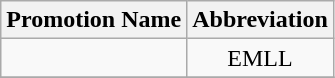<table class="wikitable">
<tr>
<th>Promotion Name</th>
<th>Abbreviation</th>
</tr>
<tr>
<td></td>
<td align=center>EMLL</td>
</tr>
<tr>
</tr>
</table>
